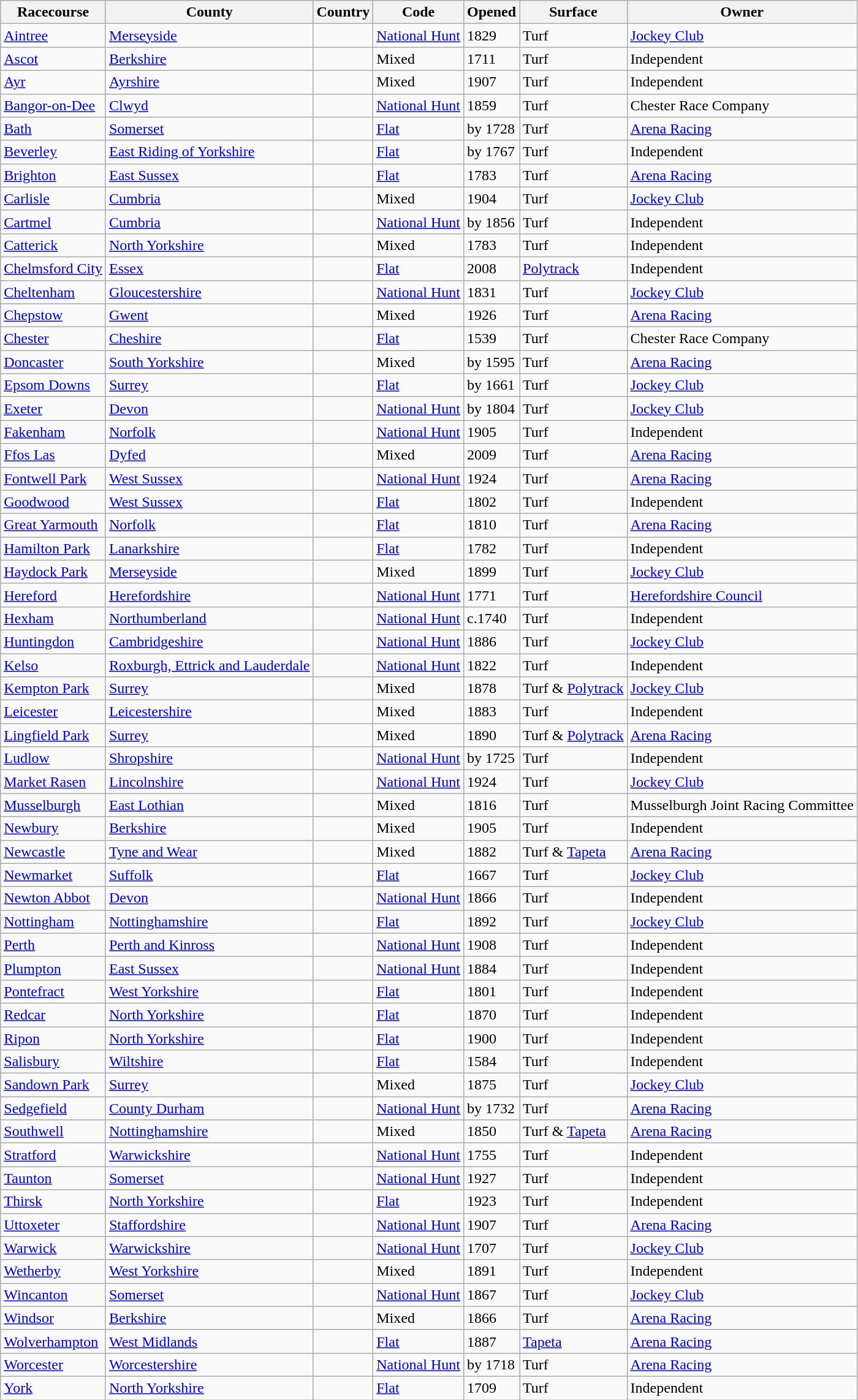<table class="wikitable sortable">
<tr>
<th>Racecourse</th>
<th>County</th>
<th>Country</th>
<th>Code</th>
<th>Opened</th>
<th>Surface</th>
<th>Owner</th>
</tr>
<tr>
<td><a href='#'>Aintree</a></td>
<td><a href='#'>Merseyside</a></td>
<td></td>
<td><a href='#'>National Hunt</a></td>
<td>1829</td>
<td>Turf</td>
<td><a href='#'>Jockey Club</a></td>
</tr>
<tr>
<td><a href='#'>Ascot</a></td>
<td><a href='#'>Berkshire</a></td>
<td></td>
<td>Mixed</td>
<td>1711</td>
<td>Turf</td>
<td>Independent</td>
</tr>
<tr>
<td><a href='#'>Ayr</a></td>
<td><a href='#'>Ayrshire</a></td>
<td></td>
<td>Mixed</td>
<td>1907</td>
<td>Turf</td>
<td>Independent</td>
</tr>
<tr>
<td><a href='#'>Bangor-on-Dee</a></td>
<td><a href='#'>Clwyd</a></td>
<td></td>
<td><a href='#'>National Hunt</a></td>
<td>1859</td>
<td>Turf</td>
<td>Chester Race Company</td>
</tr>
<tr>
<td><a href='#'>Bath</a></td>
<td><a href='#'>Somerset</a></td>
<td></td>
<td><a href='#'>Flat</a></td>
<td data-sort-value="1728">by 1728</td>
<td>Turf</td>
<td><a href='#'>Arena Racing</a></td>
</tr>
<tr>
<td><a href='#'>Beverley</a></td>
<td><a href='#'>East Riding of Yorkshire</a></td>
<td></td>
<td><a href='#'>Flat</a></td>
<td data-sort-value="1767">by 1767</td>
<td>Turf</td>
<td>Independent</td>
</tr>
<tr>
<td><a href='#'>Brighton</a></td>
<td><a href='#'>East Sussex</a></td>
<td></td>
<td><a href='#'>Flat</a></td>
<td>1783</td>
<td>Turf</td>
<td><a href='#'>Arena Racing</a></td>
</tr>
<tr>
<td><a href='#'>Carlisle</a></td>
<td><a href='#'>Cumbria</a></td>
<td></td>
<td>Mixed</td>
<td>1904</td>
<td>Turf</td>
<td><a href='#'>Jockey Club</a></td>
</tr>
<tr>
<td><a href='#'>Cartmel</a></td>
<td><a href='#'>Cumbria</a></td>
<td></td>
<td><a href='#'>National Hunt</a></td>
<td data-sort-value="1856">by 1856</td>
<td>Turf</td>
<td>Independent</td>
</tr>
<tr>
<td><a href='#'>Catterick</a></td>
<td><a href='#'>North Yorkshire</a></td>
<td></td>
<td>Mixed</td>
<td>1783</td>
<td>Turf</td>
<td>Independent</td>
</tr>
<tr>
<td><a href='#'>Chelmsford City</a></td>
<td><a href='#'>Essex</a></td>
<td></td>
<td><a href='#'>Flat</a></td>
<td>2008</td>
<td><a href='#'>Polytrack</a></td>
<td>Independent</td>
</tr>
<tr>
<td><a href='#'>Cheltenham</a></td>
<td><a href='#'>Gloucestershire</a></td>
<td></td>
<td><a href='#'>National Hunt</a></td>
<td>1831</td>
<td>Turf</td>
<td><a href='#'>Jockey Club</a></td>
</tr>
<tr>
<td><a href='#'>Chepstow</a></td>
<td><a href='#'>Gwent</a></td>
<td></td>
<td>Mixed</td>
<td>1926</td>
<td>Turf</td>
<td><a href='#'>Arena Racing</a></td>
</tr>
<tr>
<td><a href='#'>Chester</a></td>
<td><a href='#'>Cheshire</a></td>
<td></td>
<td><a href='#'>Flat</a></td>
<td>1539</td>
<td>Turf</td>
<td>Chester Race Company</td>
</tr>
<tr>
<td><a href='#'>Doncaster</a></td>
<td><a href='#'>South Yorkshire</a></td>
<td></td>
<td>Mixed</td>
<td data-sort-value="1595">by 1595</td>
<td>Turf</td>
<td><a href='#'>Arena Racing</a></td>
</tr>
<tr>
<td><a href='#'>Epsom Downs</a></td>
<td><a href='#'>Surrey</a></td>
<td></td>
<td><a href='#'>Flat</a></td>
<td data-sort-value="1661">by 1661</td>
<td>Turf</td>
<td><a href='#'>Jockey Club</a></td>
</tr>
<tr>
<td><a href='#'>Exeter</a></td>
<td><a href='#'>Devon</a></td>
<td></td>
<td><a href='#'>National Hunt</a></td>
<td data-sort-value="1804">by 1804</td>
<td>Turf</td>
<td><a href='#'>Jockey Club</a></td>
</tr>
<tr>
<td><a href='#'>Fakenham</a></td>
<td><a href='#'>Norfolk</a></td>
<td></td>
<td><a href='#'>National Hunt</a></td>
<td>1905</td>
<td>Turf</td>
<td>Independent</td>
</tr>
<tr>
<td><a href='#'>Ffos Las</a></td>
<td><a href='#'>Dyfed</a></td>
<td></td>
<td>Mixed</td>
<td>2009</td>
<td>Turf</td>
<td><a href='#'>Arena Racing</a></td>
</tr>
<tr>
<td><a href='#'>Fontwell Park</a></td>
<td><a href='#'>West Sussex</a></td>
<td></td>
<td><a href='#'>National Hunt</a></td>
<td>1924</td>
<td>Turf</td>
<td><a href='#'>Arena Racing</a></td>
</tr>
<tr>
<td><a href='#'>Goodwood</a></td>
<td><a href='#'>West Sussex</a></td>
<td></td>
<td><a href='#'>Flat</a></td>
<td>1802</td>
<td>Turf</td>
<td>Independent</td>
</tr>
<tr>
<td><a href='#'>Great Yarmouth</a></td>
<td><a href='#'>Norfolk</a></td>
<td></td>
<td><a href='#'>Flat</a></td>
<td>1810</td>
<td>Turf</td>
<td><a href='#'>Arena Racing</a></td>
</tr>
<tr>
<td><a href='#'>Hamilton Park</a></td>
<td><a href='#'>Lanarkshire</a></td>
<td></td>
<td><a href='#'>Flat</a></td>
<td>1782</td>
<td>Turf</td>
<td>Independent</td>
</tr>
<tr>
<td><a href='#'>Haydock Park</a></td>
<td><a href='#'>Merseyside</a></td>
<td></td>
<td>Mixed</td>
<td>1899</td>
<td>Turf</td>
<td><a href='#'>Jockey Club</a></td>
</tr>
<tr>
<td><a href='#'>Hereford</a></td>
<td><a href='#'>Herefordshire</a></td>
<td></td>
<td><a href='#'>National Hunt</a></td>
<td>1771</td>
<td>Turf</td>
<td><a href='#'>Herefordshire Council</a></td>
</tr>
<tr>
<td><a href='#'>Hexham</a></td>
<td><a href='#'>Northumberland</a></td>
<td></td>
<td><a href='#'>National Hunt</a></td>
<td data-sort-value="1740">c.1740</td>
<td>Turf</td>
<td>Independent</td>
</tr>
<tr>
<td><a href='#'>Huntingdon</a></td>
<td><a href='#'>Cambridgeshire</a></td>
<td></td>
<td><a href='#'>National Hunt</a></td>
<td>1886</td>
<td>Turf</td>
<td><a href='#'>Jockey Club</a></td>
</tr>
<tr>
<td><a href='#'>Kelso</a></td>
<td><a href='#'>Roxburgh, Ettrick and Lauderdale</a></td>
<td></td>
<td><a href='#'>National Hunt</a></td>
<td>1822</td>
<td>Turf</td>
<td>Independent</td>
</tr>
<tr>
<td><a href='#'>Kempton Park</a></td>
<td><a href='#'>Surrey</a></td>
<td></td>
<td>Mixed</td>
<td>1878</td>
<td>Turf & <a href='#'>Polytrack</a></td>
<td><a href='#'>Jockey Club</a></td>
</tr>
<tr>
<td><a href='#'>Leicester</a></td>
<td><a href='#'>Leicestershire</a></td>
<td></td>
<td>Mixed</td>
<td>1883</td>
<td>Turf</td>
<td>Independent</td>
</tr>
<tr>
<td><a href='#'>Lingfield Park</a></td>
<td><a href='#'>Surrey</a></td>
<td></td>
<td>Mixed</td>
<td>1890</td>
<td>Turf & <a href='#'>Polytrack</a></td>
<td><a href='#'>Arena Racing</a></td>
</tr>
<tr>
<td><a href='#'>Ludlow</a></td>
<td><a href='#'>Shropshire</a></td>
<td></td>
<td><a href='#'>National Hunt</a></td>
<td data-sort-value="1725">by 1725</td>
<td>Turf</td>
<td>Independent</td>
</tr>
<tr>
<td><a href='#'>Market Rasen</a></td>
<td><a href='#'>Lincolnshire</a></td>
<td></td>
<td><a href='#'>National Hunt</a></td>
<td>1924</td>
<td>Turf</td>
<td><a href='#'>Jockey Club</a></td>
</tr>
<tr>
<td><a href='#'>Musselburgh</a></td>
<td><a href='#'>East Lothian</a></td>
<td></td>
<td>Mixed</td>
<td>1816</td>
<td>Turf</td>
<td>Musselburgh Joint Racing Committee</td>
</tr>
<tr>
<td><a href='#'>Newbury</a></td>
<td><a href='#'>Berkshire</a></td>
<td></td>
<td>Mixed</td>
<td>1905</td>
<td>Turf</td>
<td>Independent</td>
</tr>
<tr>
<td><a href='#'>Newcastle</a></td>
<td><a href='#'>Tyne and Wear</a></td>
<td></td>
<td>Mixed</td>
<td>1882</td>
<td>Turf & <a href='#'>Tapeta</a></td>
<td><a href='#'>Arena Racing</a></td>
</tr>
<tr>
<td><a href='#'>Newmarket</a></td>
<td><a href='#'>Suffolk</a></td>
<td></td>
<td><a href='#'>Flat</a></td>
<td>1667</td>
<td>Turf</td>
<td><a href='#'>Jockey Club</a></td>
</tr>
<tr>
<td><a href='#'>Newton Abbot</a></td>
<td><a href='#'>Devon</a></td>
<td></td>
<td><a href='#'>National Hunt</a></td>
<td>1866</td>
<td>Turf</td>
<td>Independent</td>
</tr>
<tr>
<td><a href='#'>Nottingham</a></td>
<td><a href='#'>Nottinghamshire</a></td>
<td></td>
<td><a href='#'>Flat</a></td>
<td>1892</td>
<td>Turf</td>
<td><a href='#'>Jockey Club</a></td>
</tr>
<tr>
<td><a href='#'>Perth</a></td>
<td><a href='#'>Perth and Kinross</a></td>
<td></td>
<td><a href='#'>National Hunt</a></td>
<td>1908</td>
<td>Turf</td>
<td>Independent</td>
</tr>
<tr>
<td><a href='#'>Plumpton</a></td>
<td><a href='#'>East Sussex</a></td>
<td></td>
<td><a href='#'>National Hunt</a></td>
<td>1884</td>
<td>Turf</td>
<td>Independent</td>
</tr>
<tr>
<td><a href='#'>Pontefract</a></td>
<td><a href='#'>West Yorkshire</a></td>
<td></td>
<td><a href='#'>Flat</a></td>
<td>1801</td>
<td>Turf</td>
<td>Independent</td>
</tr>
<tr>
<td><a href='#'>Redcar</a></td>
<td><a href='#'>North Yorkshire</a></td>
<td></td>
<td><a href='#'>Flat</a></td>
<td>1870</td>
<td>Turf</td>
<td>Independent</td>
</tr>
<tr>
<td><a href='#'>Ripon</a></td>
<td><a href='#'>North Yorkshire</a></td>
<td></td>
<td><a href='#'>Flat</a></td>
<td>1900</td>
<td>Turf</td>
<td>Independent</td>
</tr>
<tr>
<td><a href='#'>Salisbury</a></td>
<td><a href='#'>Wiltshire</a></td>
<td></td>
<td><a href='#'>Flat</a></td>
<td>1584</td>
<td>Turf</td>
<td>Independent</td>
</tr>
<tr>
<td><a href='#'>Sandown Park</a></td>
<td><a href='#'>Surrey</a></td>
<td></td>
<td>Mixed</td>
<td>1875</td>
<td>Turf</td>
<td><a href='#'>Jockey Club</a></td>
</tr>
<tr>
<td><a href='#'>Sedgefield</a></td>
<td><a href='#'>County Durham</a></td>
<td></td>
<td><a href='#'>National Hunt</a></td>
<td data-sort-value="1732">by 1732</td>
<td>Turf</td>
<td><a href='#'>Arena Racing</a></td>
</tr>
<tr>
<td><a href='#'>Southwell</a></td>
<td><a href='#'>Nottinghamshire</a></td>
<td></td>
<td>Mixed</td>
<td>1850</td>
<td>Turf & <a href='#'>Tapeta</a></td>
<td><a href='#'>Arena Racing</a></td>
</tr>
<tr>
<td><a href='#'>Stratford</a></td>
<td><a href='#'>Warwickshire</a></td>
<td></td>
<td><a href='#'>National Hunt</a></td>
<td>1755</td>
<td>Turf</td>
<td>Independent</td>
</tr>
<tr>
<td><a href='#'>Taunton</a></td>
<td><a href='#'>Somerset</a></td>
<td></td>
<td><a href='#'>National Hunt</a></td>
<td>1927</td>
<td>Turf</td>
<td>Independent</td>
</tr>
<tr>
<td><a href='#'>Thirsk</a></td>
<td><a href='#'>North Yorkshire</a></td>
<td></td>
<td><a href='#'>Flat</a></td>
<td>1923</td>
<td>Turf</td>
<td>Independent</td>
</tr>
<tr>
<td><a href='#'>Uttoxeter</a></td>
<td><a href='#'>Staffordshire</a></td>
<td></td>
<td><a href='#'>National Hunt</a></td>
<td>1907</td>
<td>Turf</td>
<td><a href='#'>Arena Racing</a></td>
</tr>
<tr>
<td><a href='#'>Warwick</a></td>
<td><a href='#'>Warwickshire</a></td>
<td></td>
<td><a href='#'>National Hunt</a></td>
<td>1707</td>
<td>Turf</td>
<td><a href='#'>Jockey Club</a></td>
</tr>
<tr>
<td><a href='#'>Wetherby</a></td>
<td><a href='#'>West Yorkshire</a></td>
<td></td>
<td>Mixed</td>
<td>1891</td>
<td>Turf</td>
<td>Independent</td>
</tr>
<tr>
<td><a href='#'>Wincanton</a></td>
<td><a href='#'>Somerset</a></td>
<td></td>
<td><a href='#'>National Hunt</a></td>
<td>1867</td>
<td>Turf</td>
<td><a href='#'>Jockey Club</a></td>
</tr>
<tr>
<td><a href='#'>Windsor</a></td>
<td><a href='#'>Berkshire</a></td>
<td></td>
<td>Mixed</td>
<td>1866</td>
<td>Turf</td>
<td><a href='#'>Arena Racing</a></td>
</tr>
<tr>
<td><a href='#'>Wolverhampton</a></td>
<td><a href='#'>West Midlands</a></td>
<td></td>
<td><a href='#'>Flat</a></td>
<td>1887</td>
<td><a href='#'>Tapeta</a></td>
<td><a href='#'>Arena Racing</a></td>
</tr>
<tr>
<td><a href='#'>Worcester</a></td>
<td><a href='#'>Worcestershire</a></td>
<td></td>
<td><a href='#'>National Hunt</a></td>
<td data-sort-value="1718">by 1718</td>
<td>Turf</td>
<td><a href='#'>Arena Racing</a></td>
</tr>
<tr>
<td><a href='#'>York</a></td>
<td><a href='#'>North Yorkshire</a></td>
<td></td>
<td><a href='#'>Flat</a></td>
<td>1709</td>
<td>Turf</td>
<td>Independent</td>
</tr>
</table>
